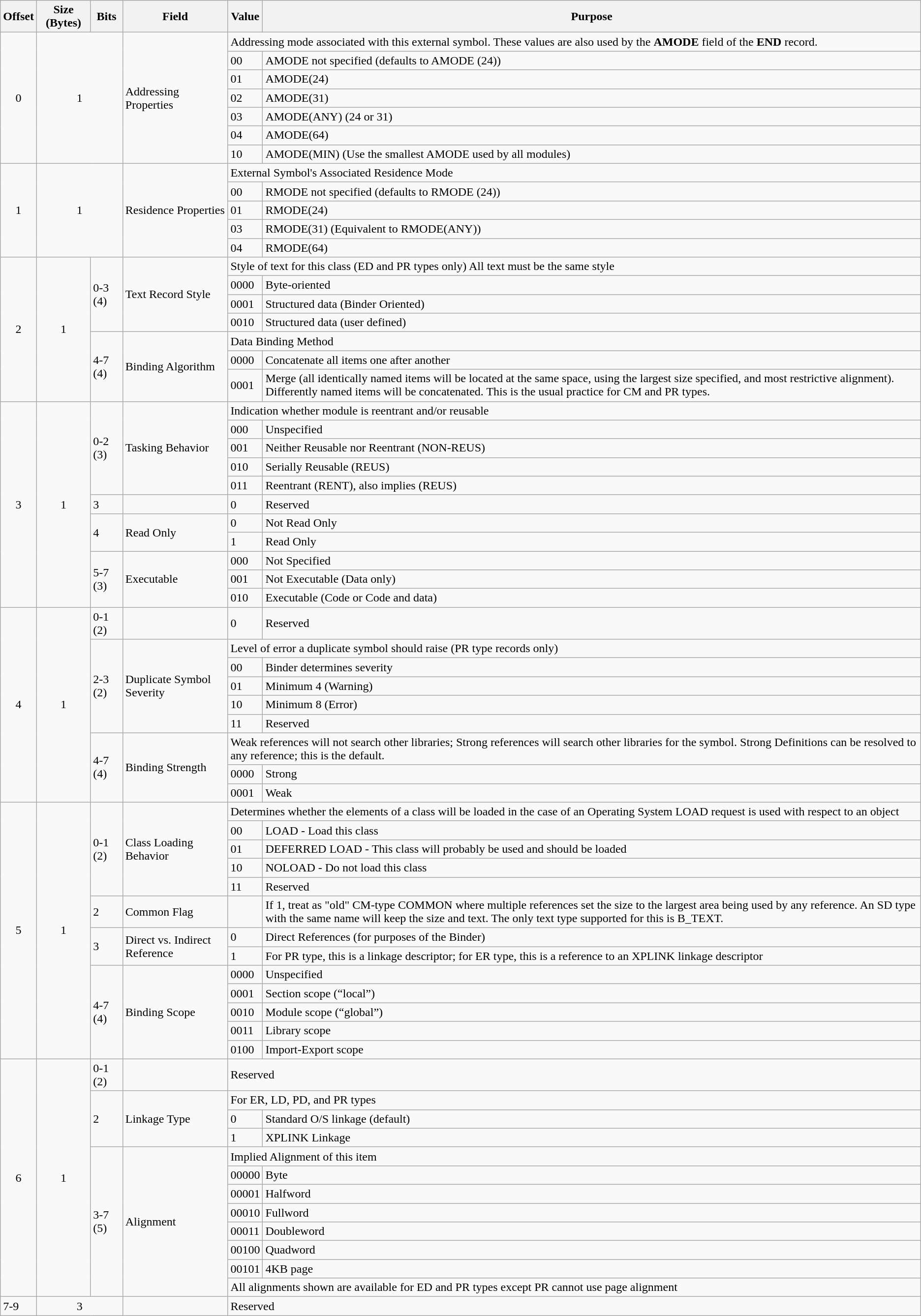<table class="wikitable" border="1">
<tr>
<th>Offset</th>
<th>Size (Bytes)</th>
<th>Bits</th>
<th>Field</th>
<th>Value</th>
<th>Purpose</th>
</tr>
<tr>
<td rowspan=7 style="text-align:center">0</td>
<td rowspan=7 colspan=2 style="text-align:center">1</td>
<td rowspan=7>Addressing Properties</td>
<td colspan=7>Addressing mode associated with this external symbol. These values are also used by the <strong>AMODE</strong> field of the <strong>END</strong> record.</td>
</tr>
<tr>
<td>00</td>
<td>AMODE not specified (defaults to AMODE (24))</td>
</tr>
<tr>
<td>01</td>
<td>AMODE(24)</td>
</tr>
<tr>
<td>02</td>
<td>AMODE(31)</td>
</tr>
<tr>
<td>03</td>
<td>AMODE(ANY) (24 or 31)</td>
</tr>
<tr>
<td>04</td>
<td>AMODE(64)</td>
</tr>
<tr>
<td>10</td>
<td>AMODE(MIN) (Use the smallest AMODE used by all modules)</td>
</tr>
<tr>
<td rowspan=5 style="text-align:center">1</td>
<td rowspan=5 colspan=2 style="text-align:center">1</td>
<td rowspan=5>Residence Properties</td>
<td colspan=2>External Symbol's Associated Residence Mode</td>
</tr>
<tr>
<td>00</td>
<td>RMODE not specified (defaults to RMODE (24))</td>
</tr>
<tr>
<td>01</td>
<td>RMODE(24)</td>
</tr>
<tr>
<td>03</td>
<td>RMODE(31) (Equivalent to RMODE(ANY))</td>
</tr>
<tr>
<td>04</td>
<td>RMODE(64)</td>
</tr>
<tr>
<td rowspan=7 style="text-align:center">2</td>
<td rowspan=7 style="text-align:center">1</td>
<td rowspan=4>0-3 (4)</td>
<td rowspan=4>Text Record Style</td>
<td colspan=2>Style of text for this class (ED and PR types only) All text must be the same style</td>
</tr>
<tr>
<td>0000</td>
<td>Byte-oriented</td>
</tr>
<tr>
<td>0001</td>
<td>Structured data (Binder Oriented)</td>
</tr>
<tr>
<td>0010</td>
<td>Structured data (user defined)</td>
</tr>
<tr>
<td rowspan=3>4-7 (4)</td>
<td rowspan=3>Binding Algorithm</td>
<td colspan=2>Data Binding Method</td>
</tr>
<tr>
<td>0000</td>
<td>Concatenate all items one after another</td>
</tr>
<tr>
<td>0001</td>
<td>Merge (all identically named items will be located at the same space, using the largest size specified, and most restrictive alignment). Differently named items will be concatenated. This is the usual practice for CM and PR types.</td>
</tr>
<tr>
<td rowspan=11 style="text-align:center">3</td>
<td rowspan=11 style="text-align:center">1</td>
<td rowspan=5>0-2 (3)</td>
<td rowspan=5>Tasking Behavior</td>
<td colspan=2>Indication whether module is reentrant and/or reusable</td>
</tr>
<tr>
<td>000</td>
<td>Unspecified</td>
</tr>
<tr>
<td>001</td>
<td>Neither Reusable nor Reentrant (NON-REUS)</td>
</tr>
<tr>
<td>010</td>
<td>Serially Reusable (REUS)</td>
</tr>
<tr>
<td>011</td>
<td>Reentrant (RENT), also implies (REUS)</td>
</tr>
<tr>
<td>3</td>
<td></td>
<td>0</td>
<td>Reserved</td>
</tr>
<tr>
<td rowspan=2>4</td>
<td rowspan=2>Read Only</td>
<td>0</td>
<td>Not Read Only</td>
</tr>
<tr>
<td>1</td>
<td>Read Only</td>
</tr>
<tr>
<td rowspan=3>5-7 (3)</td>
<td rowspan=3>Executable</td>
<td>000</td>
<td>Not Specified</td>
</tr>
<tr>
<td>001</td>
<td>Not Executable (Data only)</td>
</tr>
<tr>
<td>010</td>
<td>Executable (Code or Code and data)</td>
</tr>
<tr>
<td rowspan=9 style="text-align:center">4</td>
<td rowspan=9 style="text-align:center">1</td>
<td>0-1 (2)</td>
<td></td>
<td>0</td>
<td>Reserved</td>
</tr>
<tr>
<td rowspan=5>2-3 (2)</td>
<td rowspan=5>Duplicate Symbol Severity</td>
<td colspan=2>Level of error a duplicate symbol should raise (PR type records only)</td>
</tr>
<tr>
<td>00</td>
<td>Binder determines severity</td>
</tr>
<tr>
<td>01</td>
<td>Minimum 4 (Warning)</td>
</tr>
<tr>
<td>10</td>
<td>Minimum 8 (Error)</td>
</tr>
<tr>
<td>11</td>
<td>Reserved</td>
</tr>
<tr>
<td rowspan=3>4-7 (4)</td>
<td rowspan=3>Binding Strength</td>
<td colspan=2>Weak references will not search other libraries; Strong references will search other libraries for the symbol. Strong Definitions can be resolved to any reference; this is the default.</td>
</tr>
<tr>
<td>0000</td>
<td>Strong</td>
</tr>
<tr>
<td>0001</td>
<td>Weak</td>
</tr>
<tr>
<td rowspan=13 style="text-align:center">5</td>
<td rowspan=13 style="text-align:center">1</td>
<td rowspan=5>0-1 (2)</td>
<td rowspan=5>Class Loading Behavior</td>
<td colspan=2>Determines whether the elements of a class will be loaded in the case of an Operating System LOAD request is used with respect to an object</td>
</tr>
<tr>
<td>00</td>
<td>LOAD - Load this class</td>
</tr>
<tr>
<td>01</td>
<td>DEFERRED LOAD - This class will probably be used and should be loaded</td>
</tr>
<tr>
<td>10</td>
<td>NOLOAD - Do not load this class</td>
</tr>
<tr>
<td>11</td>
<td>Reserved</td>
</tr>
<tr>
<td>2</td>
<td>Common Flag</td>
<td></td>
<td>If 1, treat as "old" CM-type COMMON where multiple references set the size to the largest area being used by any reference. An SD type with the same name will keep the size and text. The only text type supported for this is B_TEXT.</td>
</tr>
<tr>
<td rowspan=2>3</td>
<td rowspan=2>Direct vs. Indirect Reference</td>
<td>0</td>
<td>Direct References (for purposes of the Binder)</td>
</tr>
<tr>
<td>1</td>
<td>For PR type, this is a linkage descriptor; for ER type, this is a reference to an XPLINK linkage descriptor</td>
</tr>
<tr>
<td rowspan=5>4-7 (4)</td>
<td rowspan=5>Binding Scope</td>
<td>0000</td>
<td>Unspecified</td>
</tr>
<tr>
<td>0001</td>
<td>Section scope (“local”)</td>
</tr>
<tr>
<td>0010</td>
<td>Module scope (“global”)</td>
</tr>
<tr>
<td>0011</td>
<td>Library scope</td>
</tr>
<tr>
<td>0100</td>
<td>Import-Export scope</td>
</tr>
<tr>
<td rowspan=12 style="text-align:center">6</td>
<td rowspan=12 style="text-align:center">1</td>
<td>0-1 (2)</td>
<td></td>
<td colspan=2>Reserved</td>
</tr>
<tr>
<td rowspan=3>2</td>
<td rowspan=3>Linkage Type</td>
<td colspan=2>For ER, LD, PD, and PR types</td>
</tr>
<tr>
<td>0</td>
<td>Standard O/S linkage (default)</td>
</tr>
<tr>
<td>1</td>
<td>XPLINK Linkage</td>
</tr>
<tr>
<td rowspan=8>3-7 (5)</td>
<td rowspan=8>Alignment</td>
<td colspan=2>Implied Alignment of this item</td>
</tr>
<tr>
<td>00000</td>
<td>Byte</td>
</tr>
<tr>
<td>00001</td>
<td>Halfword</td>
</tr>
<tr>
<td>00010</td>
<td>Fullword</td>
</tr>
<tr>
<td>00011</td>
<td>Doubleword</td>
</tr>
<tr>
<td>00100</td>
<td>Quadword</td>
</tr>
<tr>
<td>00101</td>
<td>4KB page</td>
</tr>
<tr>
<td colspan=2>All alignments shown are available for ED and PR types except PR cannot use page alignment</td>
</tr>
<tr>
<td>7-9</td>
<td colspan=2 style="text-align:center">3</td>
<td></td>
<td colspan=2>Reserved</td>
</tr>
</table>
